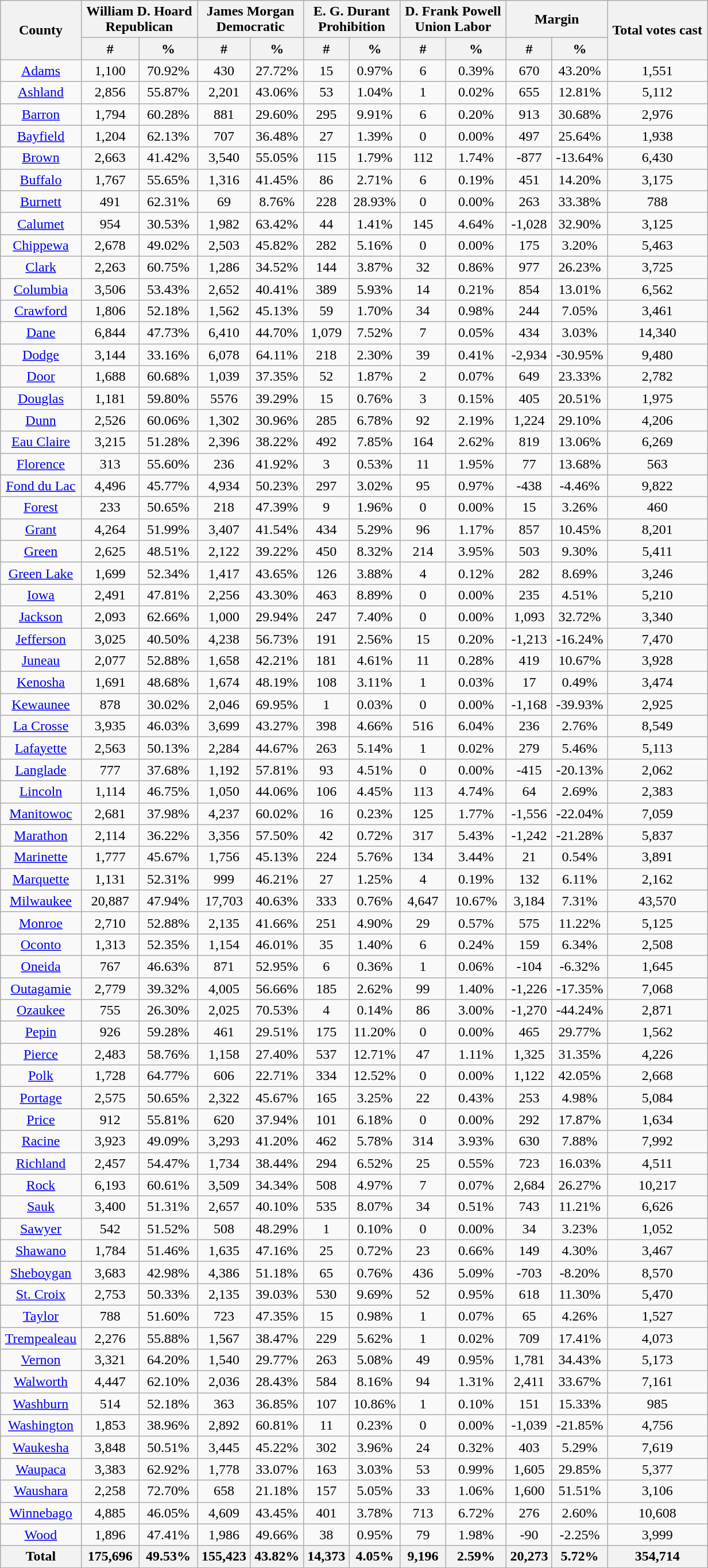<table width="65%" class="wikitable sortable" style="text-align:center">
<tr>
<th rowspan="2" style="text-align:center;">County</th>
<th colspan="2" style="text-align:center;">William D. Hoard<br>Republican</th>
<th colspan="2" style="text-align:center;">James Morgan<br>Democratic</th>
<th colspan="2" style="text-align:center;">E. G. Durant<br>Prohibition</th>
<th colspan="2" style="text-align:center;">D. Frank Powell<br>Union Labor</th>
<th colspan="2" style="text-align:center;">Margin</th>
<th rowspan="2" style="text-align:center;">Total votes cast</th>
</tr>
<tr>
<th style="text-align:center;" data-sort-type="number">#</th>
<th style="text-align:center;" data-sort-type="number">%</th>
<th style="text-align:center;" data-sort-type="number">#</th>
<th style="text-align:center;" data-sort-type="number">%</th>
<th style="text-align:center;" data-sort-type="number">#</th>
<th style="text-align:center;" data-sort-type="number">%</th>
<th style="text-align:center;" data-sort-type="number">#</th>
<th style="text-align:center;" data-sort-type="number">%</th>
<th style="text-align:center;" data-sort-type="number">#</th>
<th style="text-align:center;" data-sort-type="number">%</th>
</tr>
<tr style="text-align:center;">
<td><a href='#'>Adams</a></td>
<td>1,100</td>
<td>70.92%</td>
<td>430</td>
<td>27.72%</td>
<td>15</td>
<td>0.97%</td>
<td>6</td>
<td>0.39%</td>
<td>670</td>
<td>43.20%</td>
<td>1,551</td>
</tr>
<tr style="text-align:center;">
<td><a href='#'>Ashland</a></td>
<td>2,856</td>
<td>55.87%</td>
<td>2,201</td>
<td>43.06%</td>
<td>53</td>
<td>1.04%</td>
<td>1</td>
<td>0.02%</td>
<td>655</td>
<td>12.81%</td>
<td>5,112</td>
</tr>
<tr style="text-align:center;">
<td><a href='#'>Barron</a></td>
<td>1,794</td>
<td>60.28%</td>
<td>881</td>
<td>29.60%</td>
<td>295</td>
<td>9.91%</td>
<td>6</td>
<td>0.20%</td>
<td>913</td>
<td>30.68%</td>
<td>2,976</td>
</tr>
<tr style="text-align:center;">
<td><a href='#'>Bayfield</a></td>
<td>1,204</td>
<td>62.13%</td>
<td>707</td>
<td>36.48%</td>
<td>27</td>
<td>1.39%</td>
<td>0</td>
<td>0.00%</td>
<td>497</td>
<td>25.64%</td>
<td>1,938</td>
</tr>
<tr style="text-align:center;">
<td><a href='#'>Brown</a></td>
<td>2,663</td>
<td>41.42%</td>
<td>3,540</td>
<td>55.05%</td>
<td>115</td>
<td>1.79%</td>
<td>112</td>
<td>1.74%</td>
<td>-877</td>
<td>-13.64%</td>
<td>6,430</td>
</tr>
<tr style="text-align:center;">
<td><a href='#'>Buffalo</a></td>
<td>1,767</td>
<td>55.65%</td>
<td>1,316</td>
<td>41.45%</td>
<td>86</td>
<td>2.71%</td>
<td>6</td>
<td>0.19%</td>
<td>451</td>
<td>14.20%</td>
<td>3,175</td>
</tr>
<tr style="text-align:center;">
<td><a href='#'>Burnett</a></td>
<td>491</td>
<td>62.31%</td>
<td>69</td>
<td>8.76%</td>
<td>228</td>
<td>28.93%</td>
<td>0</td>
<td>0.00%</td>
<td>263</td>
<td>33.38%</td>
<td>788</td>
</tr>
<tr style="text-align:center;">
<td><a href='#'>Calumet</a></td>
<td>954</td>
<td>30.53%</td>
<td>1,982</td>
<td>63.42%</td>
<td>44</td>
<td>1.41%</td>
<td>145</td>
<td>4.64%</td>
<td>-1,028</td>
<td>32.90%</td>
<td>3,125</td>
</tr>
<tr style="text-align:center;">
<td><a href='#'>Chippewa</a></td>
<td>2,678</td>
<td>49.02%</td>
<td>2,503</td>
<td>45.82%</td>
<td>282</td>
<td>5.16%</td>
<td>0</td>
<td>0.00%</td>
<td>175</td>
<td>3.20%</td>
<td>5,463</td>
</tr>
<tr style="text-align:center;">
<td><a href='#'>Clark</a></td>
<td>2,263</td>
<td>60.75%</td>
<td>1,286</td>
<td>34.52%</td>
<td>144</td>
<td>3.87%</td>
<td>32</td>
<td>0.86%</td>
<td>977</td>
<td>26.23%</td>
<td>3,725</td>
</tr>
<tr style="text-align:center;">
<td><a href='#'>Columbia</a></td>
<td>3,506</td>
<td>53.43%</td>
<td>2,652</td>
<td>40.41%</td>
<td>389</td>
<td>5.93%</td>
<td>14</td>
<td>0.21%</td>
<td>854</td>
<td>13.01%</td>
<td>6,562</td>
</tr>
<tr style="text-align:center;">
<td><a href='#'>Crawford</a></td>
<td>1,806</td>
<td>52.18%</td>
<td>1,562</td>
<td>45.13%</td>
<td>59</td>
<td>1.70%</td>
<td>34</td>
<td>0.98%</td>
<td>244</td>
<td>7.05%</td>
<td>3,461</td>
</tr>
<tr style="text-align:center;">
<td><a href='#'>Dane</a></td>
<td>6,844</td>
<td>47.73%</td>
<td>6,410</td>
<td>44.70%</td>
<td>1,079</td>
<td>7.52%</td>
<td>7</td>
<td>0.05%</td>
<td>434</td>
<td>3.03%</td>
<td>14,340</td>
</tr>
<tr style="text-align:center;">
<td><a href='#'>Dodge</a></td>
<td>3,144</td>
<td>33.16%</td>
<td>6,078</td>
<td>64.11%</td>
<td>218</td>
<td>2.30%</td>
<td>39</td>
<td>0.41%</td>
<td>-2,934</td>
<td>-30.95%</td>
<td>9,480</td>
</tr>
<tr style="text-align:center;">
<td><a href='#'>Door</a></td>
<td>1,688</td>
<td>60.68%</td>
<td>1,039</td>
<td>37.35%</td>
<td>52</td>
<td>1.87%</td>
<td>2</td>
<td>0.07%</td>
<td>649</td>
<td>23.33%</td>
<td>2,782</td>
</tr>
<tr style="text-align:center;">
<td><a href='#'>Douglas</a></td>
<td>1,181</td>
<td>59.80%</td>
<td>5576</td>
<td>39.29%</td>
<td>15</td>
<td>0.76%</td>
<td>3</td>
<td>0.15%</td>
<td>405</td>
<td>20.51%</td>
<td>1,975</td>
</tr>
<tr style="text-align:center;">
<td><a href='#'>Dunn</a></td>
<td>2,526</td>
<td>60.06%</td>
<td>1,302</td>
<td>30.96%</td>
<td>285</td>
<td>6.78%</td>
<td>92</td>
<td>2.19%</td>
<td>1,224</td>
<td>29.10%</td>
<td>4,206</td>
</tr>
<tr style="text-align:center;">
<td><a href='#'>Eau Claire</a></td>
<td>3,215</td>
<td>51.28%</td>
<td>2,396</td>
<td>38.22%</td>
<td>492</td>
<td>7.85%</td>
<td>164</td>
<td>2.62%</td>
<td>819</td>
<td>13.06%</td>
<td>6,269</td>
</tr>
<tr style="text-align:center;">
<td><a href='#'>Florence</a></td>
<td>313</td>
<td>55.60%</td>
<td>236</td>
<td>41.92%</td>
<td>3</td>
<td>0.53%</td>
<td>11</td>
<td>1.95%</td>
<td>77</td>
<td>13.68%</td>
<td>563</td>
</tr>
<tr style="text-align:center;">
<td><a href='#'>Fond du Lac</a></td>
<td>4,496</td>
<td>45.77%</td>
<td>4,934</td>
<td>50.23%</td>
<td>297</td>
<td>3.02%</td>
<td>95</td>
<td>0.97%</td>
<td>-438</td>
<td>-4.46%</td>
<td>9,822</td>
</tr>
<tr style="text-align:center;">
<td><a href='#'>Forest</a></td>
<td>233</td>
<td>50.65%</td>
<td>218</td>
<td>47.39%</td>
<td>9</td>
<td>1.96%</td>
<td>0</td>
<td>0.00%</td>
<td>15</td>
<td>3.26%</td>
<td>460</td>
</tr>
<tr style="text-align:center;">
<td><a href='#'>Grant</a></td>
<td>4,264</td>
<td>51.99%</td>
<td>3,407</td>
<td>41.54%</td>
<td>434</td>
<td>5.29%</td>
<td>96</td>
<td>1.17%</td>
<td>857</td>
<td>10.45%</td>
<td>8,201</td>
</tr>
<tr style="text-align:center;">
<td><a href='#'>Green</a></td>
<td>2,625</td>
<td>48.51%</td>
<td>2,122</td>
<td>39.22%</td>
<td>450</td>
<td>8.32%</td>
<td>214</td>
<td>3.95%</td>
<td>503</td>
<td>9.30%</td>
<td>5,411</td>
</tr>
<tr style="text-align:center;">
<td><a href='#'>Green Lake</a></td>
<td>1,699</td>
<td>52.34%</td>
<td>1,417</td>
<td>43.65%</td>
<td>126</td>
<td>3.88%</td>
<td>4</td>
<td>0.12%</td>
<td>282</td>
<td>8.69%</td>
<td>3,246</td>
</tr>
<tr style="text-align:center;">
<td><a href='#'>Iowa</a></td>
<td>2,491</td>
<td>47.81%</td>
<td>2,256</td>
<td>43.30%</td>
<td>463</td>
<td>8.89%</td>
<td>0</td>
<td>0.00%</td>
<td>235</td>
<td>4.51%</td>
<td>5,210</td>
</tr>
<tr style="text-align:center;">
<td><a href='#'>Jackson</a></td>
<td>2,093</td>
<td>62.66%</td>
<td>1,000</td>
<td>29.94%</td>
<td>247</td>
<td>7.40%</td>
<td>0</td>
<td>0.00%</td>
<td>1,093</td>
<td>32.72%</td>
<td>3,340</td>
</tr>
<tr style="text-align:center;">
<td><a href='#'>Jefferson</a></td>
<td>3,025</td>
<td>40.50%</td>
<td>4,238</td>
<td>56.73%</td>
<td>191</td>
<td>2.56%</td>
<td>15</td>
<td>0.20%</td>
<td>-1,213</td>
<td>-16.24%</td>
<td>7,470</td>
</tr>
<tr style="text-align:center;">
<td><a href='#'>Juneau</a></td>
<td>2,077</td>
<td>52.88%</td>
<td>1,658</td>
<td>42.21%</td>
<td>181</td>
<td>4.61%</td>
<td>11</td>
<td>0.28%</td>
<td>419</td>
<td>10.67%</td>
<td>3,928</td>
</tr>
<tr style="text-align:center;">
<td><a href='#'>Kenosha</a></td>
<td>1,691</td>
<td>48.68%</td>
<td>1,674</td>
<td>48.19%</td>
<td>108</td>
<td>3.11%</td>
<td>1</td>
<td>0.03%</td>
<td>17</td>
<td>0.49%</td>
<td>3,474</td>
</tr>
<tr style="text-align:center;">
<td><a href='#'>Kewaunee</a></td>
<td>878</td>
<td>30.02%</td>
<td>2,046</td>
<td>69.95%</td>
<td>1</td>
<td>0.03%</td>
<td>0</td>
<td>0.00%</td>
<td>-1,168</td>
<td>-39.93%</td>
<td>2,925</td>
</tr>
<tr style="text-align:center;">
<td><a href='#'>La Crosse</a></td>
<td>3,935</td>
<td>46.03%</td>
<td>3,699</td>
<td>43.27%</td>
<td>398</td>
<td>4.66%</td>
<td>516</td>
<td>6.04%</td>
<td>236</td>
<td>2.76%</td>
<td>8,549</td>
</tr>
<tr style="text-align:center;">
<td><a href='#'>Lafayette</a></td>
<td>2,563</td>
<td>50.13%</td>
<td>2,284</td>
<td>44.67%</td>
<td>263</td>
<td>5.14%</td>
<td>1</td>
<td>0.02%</td>
<td>279</td>
<td>5.46%</td>
<td>5,113</td>
</tr>
<tr style="text-align:center;">
<td><a href='#'>Langlade</a></td>
<td>777</td>
<td>37.68%</td>
<td>1,192</td>
<td>57.81%</td>
<td>93</td>
<td>4.51%</td>
<td>0</td>
<td>0.00%</td>
<td>-415</td>
<td>-20.13%</td>
<td>2,062</td>
</tr>
<tr style="text-align:center;">
<td><a href='#'>Lincoln</a></td>
<td>1,114</td>
<td>46.75%</td>
<td>1,050</td>
<td>44.06%</td>
<td>106</td>
<td>4.45%</td>
<td>113</td>
<td>4.74%</td>
<td>64</td>
<td>2.69%</td>
<td>2,383</td>
</tr>
<tr style="text-align:center;">
<td><a href='#'>Manitowoc</a></td>
<td>2,681</td>
<td>37.98%</td>
<td>4,237</td>
<td>60.02%</td>
<td>16</td>
<td>0.23%</td>
<td>125</td>
<td>1.77%</td>
<td>-1,556</td>
<td>-22.04%</td>
<td>7,059</td>
</tr>
<tr style="text-align:center;">
<td><a href='#'>Marathon</a></td>
<td>2,114</td>
<td>36.22%</td>
<td>3,356</td>
<td>57.50%</td>
<td>42</td>
<td>0.72%</td>
<td>317</td>
<td>5.43%</td>
<td>-1,242</td>
<td>-21.28%</td>
<td>5,837</td>
</tr>
<tr style="text-align:center;">
<td><a href='#'>Marinette</a></td>
<td>1,777</td>
<td>45.67%</td>
<td>1,756</td>
<td>45.13%</td>
<td>224</td>
<td>5.76%</td>
<td>134</td>
<td>3.44%</td>
<td>21</td>
<td>0.54%</td>
<td>3,891</td>
</tr>
<tr style="text-align:center;">
<td><a href='#'>Marquette</a></td>
<td>1,131</td>
<td>52.31%</td>
<td>999</td>
<td>46.21%</td>
<td>27</td>
<td>1.25%</td>
<td>4</td>
<td>0.19%</td>
<td>132</td>
<td>6.11%</td>
<td>2,162</td>
</tr>
<tr style="text-align:center;">
<td><a href='#'>Milwaukee</a></td>
<td>20,887</td>
<td>47.94%</td>
<td>17,703</td>
<td>40.63%</td>
<td>333</td>
<td>0.76%</td>
<td>4,647</td>
<td>10.67%</td>
<td>3,184</td>
<td>7.31%</td>
<td>43,570</td>
</tr>
<tr style="text-align:center;">
<td><a href='#'>Monroe</a></td>
<td>2,710</td>
<td>52.88%</td>
<td>2,135</td>
<td>41.66%</td>
<td>251</td>
<td>4.90%</td>
<td>29</td>
<td>0.57%</td>
<td>575</td>
<td>11.22%</td>
<td>5,125</td>
</tr>
<tr style="text-align:center;">
<td><a href='#'>Oconto</a></td>
<td>1,313</td>
<td>52.35%</td>
<td>1,154</td>
<td>46.01%</td>
<td>35</td>
<td>1.40%</td>
<td>6</td>
<td>0.24%</td>
<td>159</td>
<td>6.34%</td>
<td>2,508</td>
</tr>
<tr style="text-align:center;">
<td><a href='#'>Oneida</a></td>
<td>767</td>
<td>46.63%</td>
<td>871</td>
<td>52.95%</td>
<td>6</td>
<td>0.36%</td>
<td>1</td>
<td>0.06%</td>
<td>-104</td>
<td>-6.32%</td>
<td>1,645</td>
</tr>
<tr style="text-align:center;">
<td><a href='#'>Outagamie</a></td>
<td>2,779</td>
<td>39.32%</td>
<td>4,005</td>
<td>56.66%</td>
<td>185</td>
<td>2.62%</td>
<td>99</td>
<td>1.40%</td>
<td>-1,226</td>
<td>-17.35%</td>
<td>7,068</td>
</tr>
<tr style="text-align:center;">
<td><a href='#'>Ozaukee</a></td>
<td>755</td>
<td>26.30%</td>
<td>2,025</td>
<td>70.53%</td>
<td>4</td>
<td>0.14%</td>
<td>86</td>
<td>3.00%</td>
<td>-1,270</td>
<td>-44.24%</td>
<td>2,871</td>
</tr>
<tr style="text-align:center;">
<td><a href='#'>Pepin</a></td>
<td>926</td>
<td>59.28%</td>
<td>461</td>
<td>29.51%</td>
<td>175</td>
<td>11.20%</td>
<td>0</td>
<td>0.00%</td>
<td>465</td>
<td>29.77%</td>
<td>1,562</td>
</tr>
<tr style="text-align:center;">
<td><a href='#'>Pierce</a></td>
<td>2,483</td>
<td>58.76%</td>
<td>1,158</td>
<td>27.40%</td>
<td>537</td>
<td>12.71%</td>
<td>47</td>
<td>1.11%</td>
<td>1,325</td>
<td>31.35%</td>
<td>4,226</td>
</tr>
<tr style="text-align:center;">
<td><a href='#'>Polk</a></td>
<td>1,728</td>
<td>64.77%</td>
<td>606</td>
<td>22.71%</td>
<td>334</td>
<td>12.52%</td>
<td>0</td>
<td>0.00%</td>
<td>1,122</td>
<td>42.05%</td>
<td>2,668</td>
</tr>
<tr style="text-align:center;">
<td><a href='#'>Portage</a></td>
<td>2,575</td>
<td>50.65%</td>
<td>2,322</td>
<td>45.67%</td>
<td>165</td>
<td>3.25%</td>
<td>22</td>
<td>0.43%</td>
<td>253</td>
<td>4.98%</td>
<td>5,084</td>
</tr>
<tr style="text-align:center;">
<td><a href='#'>Price</a></td>
<td>912</td>
<td>55.81%</td>
<td>620</td>
<td>37.94%</td>
<td>101</td>
<td>6.18%</td>
<td>0</td>
<td>0.00%</td>
<td>292</td>
<td>17.87%</td>
<td>1,634</td>
</tr>
<tr style="text-align:center;">
<td><a href='#'>Racine</a></td>
<td>3,923</td>
<td>49.09%</td>
<td>3,293</td>
<td>41.20%</td>
<td>462</td>
<td>5.78%</td>
<td>314</td>
<td>3.93%</td>
<td>630</td>
<td>7.88%</td>
<td>7,992</td>
</tr>
<tr style="text-align:center;">
<td><a href='#'>Richland</a></td>
<td>2,457</td>
<td>54.47%</td>
<td>1,734</td>
<td>38.44%</td>
<td>294</td>
<td>6.52%</td>
<td>25</td>
<td>0.55%</td>
<td>723</td>
<td>16.03%</td>
<td>4,511</td>
</tr>
<tr style="text-align:center;">
<td><a href='#'>Rock</a></td>
<td>6,193</td>
<td>60.61%</td>
<td>3,509</td>
<td>34.34%</td>
<td>508</td>
<td>4.97%</td>
<td>7</td>
<td>0.07%</td>
<td>2,684</td>
<td>26.27%</td>
<td>10,217</td>
</tr>
<tr style="text-align:center;">
<td><a href='#'>Sauk</a></td>
<td>3,400</td>
<td>51.31%</td>
<td>2,657</td>
<td>40.10%</td>
<td>535</td>
<td>8.07%</td>
<td>34</td>
<td>0.51%</td>
<td>743</td>
<td>11.21%</td>
<td>6,626</td>
</tr>
<tr style="text-align:center;">
<td><a href='#'>Sawyer</a></td>
<td>542</td>
<td>51.52%</td>
<td>508</td>
<td>48.29%</td>
<td>1</td>
<td>0.10%</td>
<td>0</td>
<td>0.00%</td>
<td>34</td>
<td>3.23%</td>
<td>1,052</td>
</tr>
<tr style="text-align:center;">
<td><a href='#'>Shawano</a></td>
<td>1,784</td>
<td>51.46%</td>
<td>1,635</td>
<td>47.16%</td>
<td>25</td>
<td>0.72%</td>
<td>23</td>
<td>0.66%</td>
<td>149</td>
<td>4.30%</td>
<td>3,467</td>
</tr>
<tr style="text-align:center;">
<td><a href='#'>Sheboygan</a></td>
<td>3,683</td>
<td>42.98%</td>
<td>4,386</td>
<td>51.18%</td>
<td>65</td>
<td>0.76%</td>
<td>436</td>
<td>5.09%</td>
<td>-703</td>
<td>-8.20%</td>
<td>8,570</td>
</tr>
<tr style="text-align:center;">
<td><a href='#'>St. Croix</a></td>
<td>2,753</td>
<td>50.33%</td>
<td>2,135</td>
<td>39.03%</td>
<td>530</td>
<td>9.69%</td>
<td>52</td>
<td>0.95%</td>
<td>618</td>
<td>11.30%</td>
<td>5,470</td>
</tr>
<tr style="text-align:center;">
<td><a href='#'>Taylor</a></td>
<td>788</td>
<td>51.60%</td>
<td>723</td>
<td>47.35%</td>
<td>15</td>
<td>0.98%</td>
<td>1</td>
<td>0.07%</td>
<td>65</td>
<td>4.26%</td>
<td>1,527</td>
</tr>
<tr style="text-align:center;">
<td><a href='#'>Trempealeau</a></td>
<td>2,276</td>
<td>55.88%</td>
<td>1,567</td>
<td>38.47%</td>
<td>229</td>
<td>5.62%</td>
<td>1</td>
<td>0.02%</td>
<td>709</td>
<td>17.41%</td>
<td>4,073</td>
</tr>
<tr style="text-align:center;">
<td><a href='#'>Vernon</a></td>
<td>3,321</td>
<td>64.20%</td>
<td>1,540</td>
<td>29.77%</td>
<td>263</td>
<td>5.08%</td>
<td>49</td>
<td>0.95%</td>
<td>1,781</td>
<td>34.43%</td>
<td>5,173</td>
</tr>
<tr style="text-align:center;">
<td><a href='#'>Walworth</a></td>
<td>4,447</td>
<td>62.10%</td>
<td>2,036</td>
<td>28.43%</td>
<td>584</td>
<td>8.16%</td>
<td>94</td>
<td>1.31%</td>
<td>2,411</td>
<td>33.67%</td>
<td>7,161</td>
</tr>
<tr style="text-align:center;">
<td><a href='#'>Washburn</a></td>
<td>514</td>
<td>52.18%</td>
<td>363</td>
<td>36.85%</td>
<td>107</td>
<td>10.86%</td>
<td>1</td>
<td>0.10%</td>
<td>151</td>
<td>15.33%</td>
<td>985</td>
</tr>
<tr style="text-align:center;">
<td><a href='#'>Washington</a></td>
<td>1,853</td>
<td>38.96%</td>
<td>2,892</td>
<td>60.81%</td>
<td>11</td>
<td>0.23%</td>
<td>0</td>
<td>0.00%</td>
<td>-1,039</td>
<td>-21.85%</td>
<td>4,756</td>
</tr>
<tr style="text-align:center;">
<td><a href='#'>Waukesha</a></td>
<td>3,848</td>
<td>50.51%</td>
<td>3,445</td>
<td>45.22%</td>
<td>302</td>
<td>3.96%</td>
<td>24</td>
<td>0.32%</td>
<td>403</td>
<td>5.29%</td>
<td>7,619</td>
</tr>
<tr style="text-align:center;">
<td><a href='#'>Waupaca</a></td>
<td>3,383</td>
<td>62.92%</td>
<td>1,778</td>
<td>33.07%</td>
<td>163</td>
<td>3.03%</td>
<td>53</td>
<td>0.99%</td>
<td>1,605</td>
<td>29.85%</td>
<td>5,377</td>
</tr>
<tr style="text-align:center;">
<td><a href='#'>Waushara</a></td>
<td>2,258</td>
<td>72.70%</td>
<td>658</td>
<td>21.18%</td>
<td>157</td>
<td>5.05%</td>
<td>33</td>
<td>1.06%</td>
<td>1,600</td>
<td>51.51%</td>
<td>3,106</td>
</tr>
<tr style="text-align:center;">
<td><a href='#'>Winnebago</a></td>
<td>4,885</td>
<td>46.05%</td>
<td>4,609</td>
<td>43.45%</td>
<td>401</td>
<td>3.78%</td>
<td>713</td>
<td>6.72%</td>
<td>276</td>
<td>2.60%</td>
<td>10,608</td>
</tr>
<tr style="text-align:center;">
<td><a href='#'>Wood</a></td>
<td>1,896</td>
<td>47.41%</td>
<td>1,986</td>
<td>49.66%</td>
<td>38</td>
<td>0.95%</td>
<td>79</td>
<td>1.98%</td>
<td>-90</td>
<td>-2.25%</td>
<td>3,999</td>
</tr>
<tr>
<th>Total</th>
<th>175,696</th>
<th>49.53%</th>
<th>155,423</th>
<th>43.82%</th>
<th>14,373</th>
<th>4.05%</th>
<th>9,196</th>
<th>2.59%</th>
<th>20,273</th>
<th>5.72%</th>
<th>354,714</th>
</tr>
</table>
